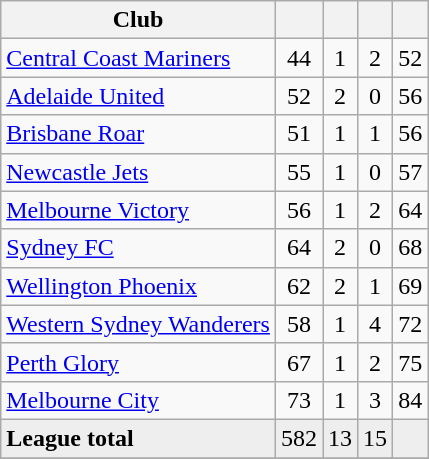<table class="wikitable sortable" style="text-align:center">
<tr>
<th>Club</th>
<th></th>
<th></th>
<th></th>
<th></th>
</tr>
<tr>
<td align="left"><a href='#'>Central Coast Mariners</a></td>
<td>44</td>
<td>1</td>
<td>2</td>
<td>52</td>
</tr>
<tr>
<td align="left"><a href='#'>Adelaide United</a></td>
<td>52</td>
<td>2</td>
<td>0</td>
<td>56</td>
</tr>
<tr>
<td align="left"><a href='#'>Brisbane Roar</a></td>
<td>51</td>
<td>1</td>
<td>1</td>
<td>56</td>
</tr>
<tr>
<td align="left"><a href='#'>Newcastle Jets</a></td>
<td>55</td>
<td>1</td>
<td>0</td>
<td>57</td>
</tr>
<tr>
<td align="left"><a href='#'>Melbourne Victory</a></td>
<td>56</td>
<td>1</td>
<td>2</td>
<td>64</td>
</tr>
<tr>
<td align="left"><a href='#'>Sydney FC</a></td>
<td>64</td>
<td>2</td>
<td>0</td>
<td>68</td>
</tr>
<tr>
<td align="left"><a href='#'>Wellington Phoenix</a></td>
<td>62</td>
<td>2</td>
<td>1</td>
<td>69</td>
</tr>
<tr>
<td align="left"><a href='#'>Western Sydney Wanderers</a></td>
<td>58</td>
<td>1</td>
<td>4</td>
<td>72</td>
</tr>
<tr>
<td align="left"><a href='#'>Perth Glory</a></td>
<td>67</td>
<td>1</td>
<td>2</td>
<td>75</td>
</tr>
<tr>
<td align="left"><a href='#'>Melbourne City</a></td>
<td>73</td>
<td>1</td>
<td>3</td>
<td>84</td>
</tr>
<tr class="sortbottom" style="background:#eeeeee;">
<td align="left"><strong>League total</strong></td>
<td>582</td>
<td>13</td>
<td>15</td>
<td></td>
</tr>
<tr>
</tr>
</table>
